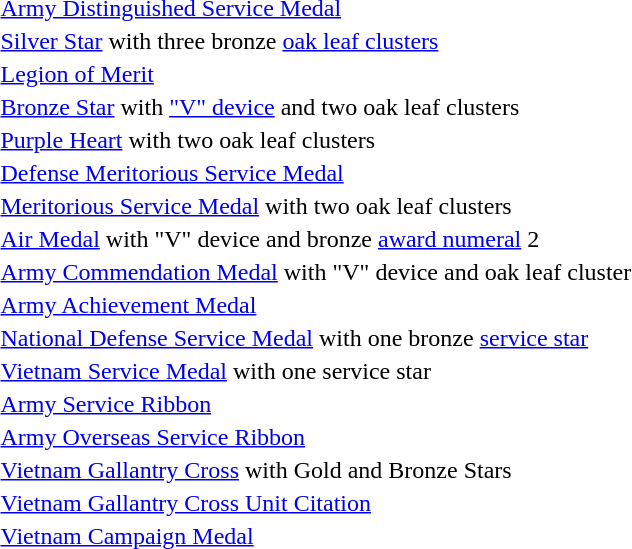<table>
<tr>
<td> <a href='#'>Army Distinguished Service Medal</a></td>
</tr>
<tr>
<td><span></span><span></span><span></span> <a href='#'>Silver Star</a> with three bronze <a href='#'>oak leaf clusters</a></td>
</tr>
<tr>
<td> <a href='#'>Legion of Merit</a></td>
</tr>
<tr>
<td> <a href='#'>Bronze Star</a> with <a href='#'>"V" device</a> and two oak leaf clusters</td>
</tr>
<tr>
<td> <a href='#'>Purple Heart</a> with two oak leaf clusters</td>
</tr>
<tr>
<td> <a href='#'>Defense Meritorious Service Medal</a></td>
</tr>
<tr>
<td> <a href='#'>Meritorious Service Medal</a> with two oak leaf clusters</td>
</tr>
<tr>
<td><span></span> <a href='#'>Air Medal</a> with "V" device and bronze <a href='#'>award numeral</a> 2</td>
</tr>
<tr>
<td> <a href='#'>Army Commendation Medal</a> with "V" device and oak leaf cluster</td>
</tr>
<tr>
<td> <a href='#'>Army Achievement Medal</a></td>
</tr>
<tr>
<td> <a href='#'>National Defense Service Medal</a> with one bronze <a href='#'>service star</a></td>
</tr>
<tr>
<td> <a href='#'>Vietnam Service Medal</a> with one service star</td>
</tr>
<tr>
<td> <a href='#'>Army Service Ribbon</a></td>
</tr>
<tr>
<td> <a href='#'>Army Overseas Service Ribbon</a></td>
</tr>
<tr>
<td> <a href='#'>Vietnam Gallantry Cross</a> with Gold and Bronze Stars</td>
</tr>
<tr>
<td> <a href='#'>Vietnam Gallantry Cross Unit Citation</a></td>
</tr>
<tr>
<td> <a href='#'>Vietnam Campaign Medal</a></td>
</tr>
</table>
